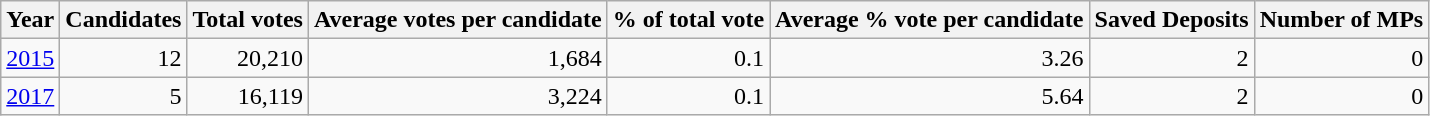<table class="wikitable sortable"  style="text-align: right">
<tr>
<th>Year</th>
<th>Candidates</th>
<th>Total votes</th>
<th>Average votes per candidate</th>
<th>% of total vote</th>
<th>Average % vote per candidate</th>
<th>Saved Deposits</th>
<th>Number of MPs</th>
</tr>
<tr>
<td><a href='#'>2015</a></td>
<td>12</td>
<td>20,210</td>
<td>1,684</td>
<td>0.1</td>
<td>3.26</td>
<td>2</td>
<td>0</td>
</tr>
<tr>
<td><a href='#'>2017</a></td>
<td>5</td>
<td>16,119</td>
<td>3,224</td>
<td>0.1</td>
<td>5.64</td>
<td>2</td>
<td>0</td>
</tr>
</table>
